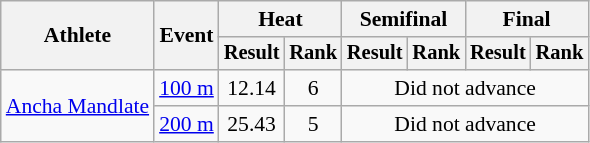<table class="wikitable" style="font-size:90%; text-align:center">
<tr>
<th rowspan=2>Athlete</th>
<th rowspan=2>Event</th>
<th colspan=2>Heat</th>
<th colspan=2>Semifinal</th>
<th colspan=2>Final</th>
</tr>
<tr style="font-size:95%">
<th>Result</th>
<th>Rank</th>
<th>Result</th>
<th>Rank</th>
<th>Result</th>
<th>Rank</th>
</tr>
<tr>
<td align=left rowspan=2><a href='#'>Ancha Mandlate</a></td>
<td align=left rowspan=1><a href='#'>100 m</a></td>
<td>12.14</td>
<td>6</td>
<td colspan=4>Did not advance</td>
</tr>
<tr>
<td align=left rowspan=1><a href='#'>200 m</a></td>
<td>25.43</td>
<td>5</td>
<td colspan=4>Did not advance</td>
</tr>
</table>
